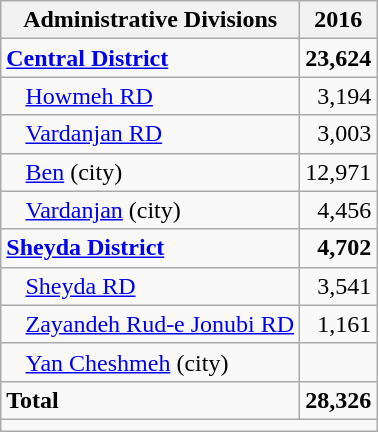<table class="wikitable">
<tr>
<th>Administrative Divisions</th>
<th>2016</th>
</tr>
<tr>
<td><strong><a href='#'>Central District</a></strong></td>
<td style="text-align: right;"><strong>23,624</strong></td>
</tr>
<tr>
<td style="padding-left: 1em;"><a href='#'>Howmeh RD</a></td>
<td style="text-align: right;">3,194</td>
</tr>
<tr>
<td style="padding-left: 1em;"><a href='#'>Vardanjan RD</a></td>
<td style="text-align: right;">3,003</td>
</tr>
<tr>
<td style="padding-left: 1em;"><a href='#'>Ben</a> (city)</td>
<td style="text-align: right;">12,971</td>
</tr>
<tr>
<td style="padding-left: 1em;"><a href='#'>Vardanjan</a> (city)</td>
<td style="text-align: right;">4,456</td>
</tr>
<tr>
<td><strong><a href='#'>Sheyda District</a></strong></td>
<td style="text-align: right;"><strong>4,702</strong></td>
</tr>
<tr>
<td style="padding-left: 1em;"><a href='#'>Sheyda RD</a></td>
<td style="text-align: right;">3,541</td>
</tr>
<tr>
<td style="padding-left: 1em;"><a href='#'>Zayandeh Rud-e Jonubi RD</a></td>
<td style="text-align: right;">1,161</td>
</tr>
<tr>
<td style="padding-left: 1em;"><a href='#'>Yan Cheshmeh</a> (city)</td>
<td style="text-align: right;"></td>
</tr>
<tr>
<td><strong>Total</strong></td>
<td style="text-align: right;"><strong>28,326</strong></td>
</tr>
<tr>
<td colspan=2></td>
</tr>
</table>
